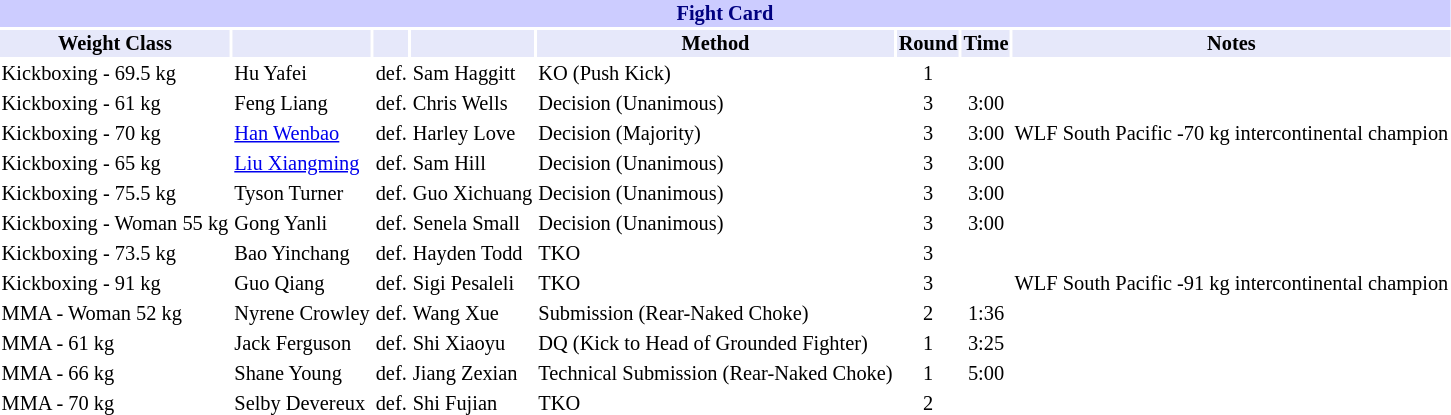<table class="toccolours" style="font-size: 85%;">
<tr>
<th colspan="8" style="background-color: #ccf; color: #000080; text-align: center;"><strong>Fight Card</strong></th>
</tr>
<tr>
<th colspan="1" style="background-color: #E6E8FA; color: #000000; text-align: center;">Weight Class</th>
<th colspan="1" style="background-color: #E6E8FA; color: #000000; text-align: center;"></th>
<th colspan="1" style="background-color: #E6E8FA; color: #000000; text-align: center;"></th>
<th colspan="1" style="background-color: #E6E8FA; color: #000000; text-align: center;"></th>
<th colspan="1" style="background-color: #E6E8FA; color: #000000; text-align: center;">Method</th>
<th colspan="1" style="background-color: #E6E8FA; color: #000000; text-align: center;">Round</th>
<th colspan="1" style="background-color: #E6E8FA; color: #000000; text-align: center;">Time</th>
<th colspan="1" style="background-color: #E6E8FA; color: #000000; text-align: center;">Notes</th>
</tr>
<tr>
<td>Kickboxing - 69.5 kg</td>
<td> Hu Yafei</td>
<td align=center>def.</td>
<td> Sam Haggitt</td>
<td>KO (Push Kick)</td>
<td align=center>1</td>
<td align=center></td>
<td></td>
</tr>
<tr>
<td>Kickboxing - 61 kg</td>
<td> Feng Liang</td>
<td align=center>def.</td>
<td> Chris Wells</td>
<td>Decision (Unanimous)</td>
<td align=center>3</td>
<td align=center>3:00</td>
<td></td>
</tr>
<tr>
<td>Kickboxing - 70 kg</td>
<td> <a href='#'>Han Wenbao</a></td>
<td align=center>def.</td>
<td> Harley Love</td>
<td>Decision (Majority)</td>
<td align=center>3</td>
<td align=center>3:00</td>
<td>WLF South Pacific -70 kg intercontinental champion</td>
</tr>
<tr>
<td>Kickboxing - 65 kg</td>
<td> <a href='#'>Liu Xiangming</a></td>
<td align=center>def.</td>
<td> Sam Hill</td>
<td>Decision (Unanimous)</td>
<td align=center>3</td>
<td align=center>3:00</td>
<td></td>
</tr>
<tr>
<td>Kickboxing - 75.5 kg</td>
<td> Tyson Turner</td>
<td align=center>def.</td>
<td> Guo Xichuang</td>
<td>Decision (Unanimous)</td>
<td align=center>3</td>
<td align=center>3:00</td>
<td></td>
</tr>
<tr>
<td>Kickboxing - Woman 55 kg</td>
<td> Gong Yanli</td>
<td align=center>def.</td>
<td> Senela Small</td>
<td>Decision (Unanimous)</td>
<td align=center>3</td>
<td align=center>3:00</td>
<td></td>
</tr>
<tr>
<td>Kickboxing - 73.5 kg</td>
<td> Bao Yinchang</td>
<td align=center>def.</td>
<td> Hayden Todd</td>
<td>TKO</td>
<td align=center>3</td>
<td align=center></td>
<td></td>
</tr>
<tr>
<td>Kickboxing - 91 kg</td>
<td> Guo Qiang</td>
<td align=center>def.</td>
<td> Sigi Pesaleli</td>
<td>TKO</td>
<td align=center>3</td>
<td align=center></td>
<td>WLF South Pacific -91 kg intercontinental champion</td>
</tr>
<tr>
<td>MMA - Woman 52 kg</td>
<td> Nyrene Crowley</td>
<td align=center>def.</td>
<td> Wang Xue</td>
<td>Submission (Rear-Naked Choke)</td>
<td align=center>2</td>
<td align=center>1:36</td>
<td></td>
</tr>
<tr>
<td>MMA - 61 kg</td>
<td> Jack Ferguson</td>
<td align=center>def.</td>
<td> Shi Xiaoyu</td>
<td>DQ (Kick to Head of Grounded Fighter)</td>
<td align=center>1</td>
<td align=center>3:25</td>
<td></td>
</tr>
<tr>
<td>MMA - 66 kg</td>
<td> Shane Young</td>
<td align=center>def.</td>
<td> Jiang Zexian</td>
<td>Technical Submission (Rear-Naked Choke)</td>
<td align=center>1</td>
<td align=center>5:00</td>
<td></td>
</tr>
<tr>
<td>MMA - 70 kg</td>
<td> Selby Devereux</td>
<td align=center>def.</td>
<td> Shi Fujian</td>
<td>TKO</td>
<td align=center>2</td>
<td align=center></td>
<td></td>
</tr>
<tr>
</tr>
</table>
